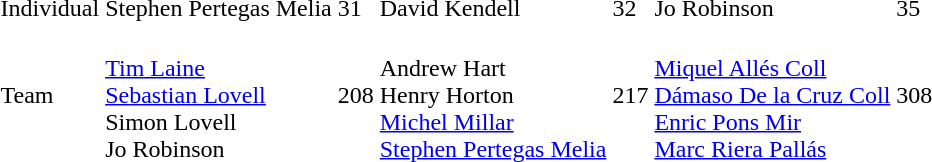<table>
<tr>
<td>Individual</td>
<td>Stephen Pertegas Melia <br> </td>
<td>31</td>
<td>David Kendell <br> </td>
<td>32</td>
<td>Jo Robinson <br> </td>
<td>35</td>
</tr>
<tr>
<td>Team</td>
<td><br><a href='#'>Tim Laine</a><br><a href='#'>Sebastian Lovell</a><br>Simon Lovell<br>Jo Robinson</td>
<td>208</td>
<td><br>Andrew Hart<br>Henry Horton<br><a href='#'>Michel Millar</a><br><a href='#'>Stephen Pertegas Melia</a></td>
<td>217</td>
<td><br><a href='#'>Miquel Allés Coll</a><br><a href='#'>Dámaso De la Cruz Coll</a><br><a href='#'>Enric Pons Mir</a><br><a href='#'>Marc Riera Pallás</a></td>
<td>308</td>
</tr>
</table>
